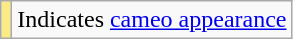<table class="wikitable">
<tr>
<td style="background-color:#FAEB86"></td>
<td>Indicates <a href='#'>cameo appearance</a></td>
</tr>
</table>
